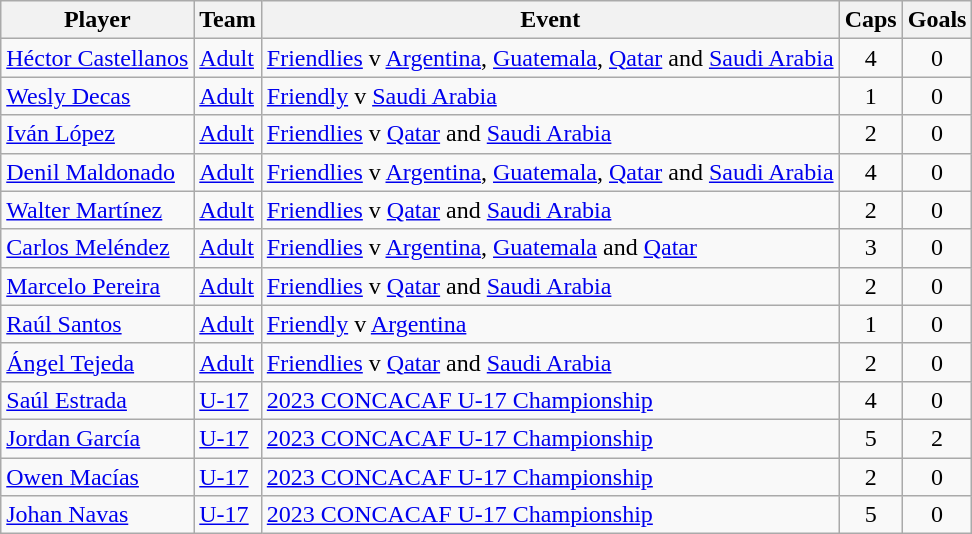<table class="wikitable">
<tr>
<th>Player</th>
<th>Team</th>
<th>Event</th>
<th>Caps</th>
<th>Goals</th>
</tr>
<tr>
<td><a href='#'>Héctor Castellanos</a></td>
<td><a href='#'>Adult</a></td>
<td><a href='#'>Friendlies</a> v <a href='#'>Argentina</a>, <a href='#'>Guatemala</a>, <a href='#'>Qatar</a> and <a href='#'>Saudi Arabia</a></td>
<td align=center>4</td>
<td align=center>0</td>
</tr>
<tr>
<td><a href='#'>Wesly Decas</a></td>
<td><a href='#'>Adult</a></td>
<td><a href='#'>Friendly</a> v <a href='#'>Saudi Arabia</a></td>
<td align=center>1</td>
<td align=center>0</td>
</tr>
<tr>
<td><a href='#'>Iván López</a></td>
<td><a href='#'>Adult</a></td>
<td><a href='#'>Friendlies</a> v <a href='#'>Qatar</a> and <a href='#'>Saudi Arabia</a></td>
<td align=center>2</td>
<td align=center>0</td>
</tr>
<tr>
<td><a href='#'>Denil Maldonado</a></td>
<td><a href='#'>Adult</a></td>
<td><a href='#'>Friendlies</a> v <a href='#'>Argentina</a>, <a href='#'>Guatemala</a>, <a href='#'>Qatar</a> and <a href='#'>Saudi Arabia</a></td>
<td align=center>4</td>
<td align=center>0</td>
</tr>
<tr>
<td><a href='#'>Walter Martínez</a></td>
<td><a href='#'>Adult</a></td>
<td><a href='#'>Friendlies</a> v <a href='#'>Qatar</a> and <a href='#'>Saudi Arabia</a></td>
<td align=center>2</td>
<td align=center>0</td>
</tr>
<tr>
<td><a href='#'>Carlos Meléndez</a></td>
<td><a href='#'>Adult</a></td>
<td><a href='#'>Friendlies</a> v <a href='#'>Argentina</a>, <a href='#'>Guatemala</a> and <a href='#'>Qatar</a></td>
<td align=center>3</td>
<td align=center>0</td>
</tr>
<tr>
<td><a href='#'>Marcelo Pereira</a></td>
<td><a href='#'>Adult</a></td>
<td><a href='#'>Friendlies</a> v <a href='#'>Qatar</a> and <a href='#'>Saudi Arabia</a></td>
<td align=center>2</td>
<td align=center>0</td>
</tr>
<tr>
<td><a href='#'>Raúl Santos</a></td>
<td><a href='#'>Adult</a></td>
<td><a href='#'>Friendly</a> v <a href='#'>Argentina</a></td>
<td align=center>1</td>
<td align=center>0</td>
</tr>
<tr>
<td><a href='#'>Ángel Tejeda</a></td>
<td><a href='#'>Adult</a></td>
<td><a href='#'>Friendlies</a> v <a href='#'>Qatar</a> and <a href='#'>Saudi Arabia</a></td>
<td align=center>2</td>
<td align=center>0</td>
</tr>
<tr>
<td><a href='#'>Saúl Estrada</a></td>
<td><a href='#'>U-17</a></td>
<td><a href='#'>2023 CONCACAF U-17 Championship</a></td>
<td align=center>4</td>
<td align=center>0</td>
</tr>
<tr>
<td><a href='#'>Jordan García</a></td>
<td><a href='#'>U-17</a></td>
<td><a href='#'>2023 CONCACAF U-17 Championship</a></td>
<td align=center>5</td>
<td align=center>2</td>
</tr>
<tr>
<td><a href='#'>Owen Macías</a></td>
<td><a href='#'>U-17</a></td>
<td><a href='#'>2023 CONCACAF U-17 Championship</a></td>
<td align=center>2</td>
<td align=center>0</td>
</tr>
<tr>
<td><a href='#'>Johan Navas</a></td>
<td><a href='#'>U-17</a></td>
<td><a href='#'>2023 CONCACAF U-17 Championship</a></td>
<td align=center>5</td>
<td align=center>0</td>
</tr>
</table>
